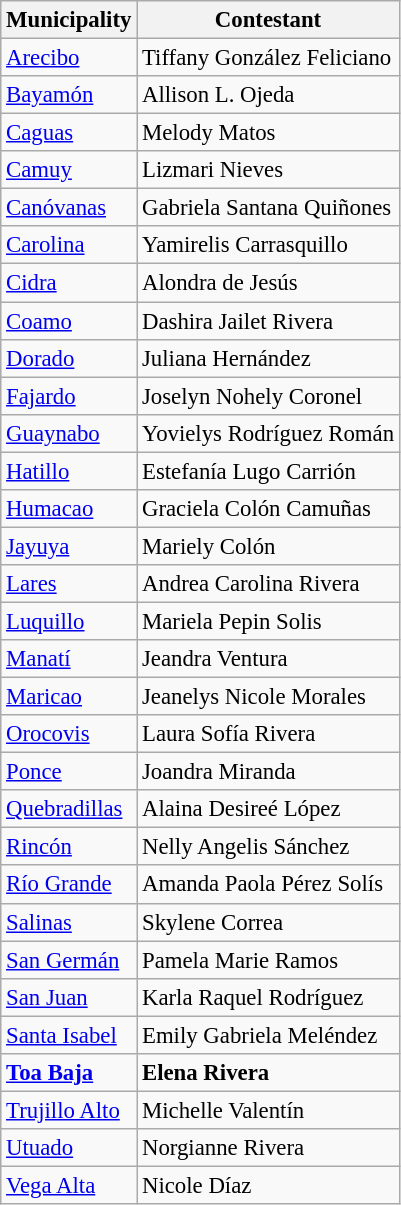<table class="wikitable sortable" style="font-size: 95%;">
<tr>
<th>Municipality</th>
<th>Contestant</th>
</tr>
<tr>
<td><a href='#'>Arecibo</a></td>
<td>Tiffany González Feliciano</td>
</tr>
<tr>
<td><a href='#'>Bayamón</a></td>
<td>Allison L. Ojeda</td>
</tr>
<tr>
<td><a href='#'>Caguas</a></td>
<td>Melody Matos</td>
</tr>
<tr>
<td><a href='#'>Camuy</a></td>
<td>Lizmari Nieves</td>
</tr>
<tr>
<td><a href='#'>Canóvanas</a></td>
<td>Gabriela Santana Quiñones</td>
</tr>
<tr>
<td><a href='#'>Carolina</a></td>
<td>Yamirelis Carrasquillo</td>
</tr>
<tr>
<td><a href='#'>Cidra</a></td>
<td>Alondra de Jesús</td>
</tr>
<tr>
<td><a href='#'>Coamo</a></td>
<td>Dashira Jailet Rivera</td>
</tr>
<tr>
<td><a href='#'>Dorado</a></td>
<td>Juliana Hernández</td>
</tr>
<tr>
<td><a href='#'>Fajardo</a></td>
<td>Joselyn Nohely Coronel</td>
</tr>
<tr>
<td><a href='#'>Guaynabo</a></td>
<td>Yovielys Rodríguez Román</td>
</tr>
<tr>
<td><a href='#'>Hatillo</a></td>
<td>Estefanía Lugo Carrión</td>
</tr>
<tr>
<td><a href='#'>Humacao</a></td>
<td>Graciela Colón Camuñas</td>
</tr>
<tr>
<td><a href='#'>Jayuya</a></td>
<td>Mariely Colón</td>
</tr>
<tr>
<td><a href='#'>Lares</a></td>
<td>Andrea Carolina Rivera</td>
</tr>
<tr>
<td><a href='#'>Luquillo</a></td>
<td>Mariela Pepin Solis</td>
</tr>
<tr>
<td><a href='#'>Manatí</a></td>
<td>Jeandra Ventura</td>
</tr>
<tr>
<td><a href='#'>Maricao</a></td>
<td>Jeanelys Nicole Morales</td>
</tr>
<tr>
<td><a href='#'>Orocovis</a></td>
<td>Laura Sofía Rivera</td>
</tr>
<tr>
<td><a href='#'>Ponce</a></td>
<td>Joandra Miranda</td>
</tr>
<tr>
<td><a href='#'>Quebradillas</a></td>
<td>Alaina Desireé López</td>
</tr>
<tr>
<td><a href='#'>Rincón</a></td>
<td>Nelly Angelis Sánchez</td>
</tr>
<tr>
<td><a href='#'>Río Grande</a></td>
<td>Amanda Paola Pérez Solís</td>
</tr>
<tr>
<td><a href='#'>Salinas</a></td>
<td>Skylene Correa</td>
</tr>
<tr>
<td><a href='#'>San Germán</a></td>
<td>Pamela Marie Ramos</td>
</tr>
<tr>
<td><a href='#'>San Juan</a></td>
<td>Karla Raquel Rodríguez</td>
</tr>
<tr>
<td><a href='#'>Santa Isabel</a></td>
<td>Emily Gabriela Meléndez</td>
</tr>
<tr>
<td><strong><a href='#'>Toa Baja</a></strong></td>
<td><strong>Elena Rivera</strong></td>
</tr>
<tr>
<td><a href='#'>Trujillo Alto</a></td>
<td>Michelle Valentín</td>
</tr>
<tr>
<td><a href='#'>Utuado</a></td>
<td>Norgianne Rivera</td>
</tr>
<tr>
<td><a href='#'>Vega Alta</a></td>
<td>Nicole Díaz</td>
</tr>
</table>
